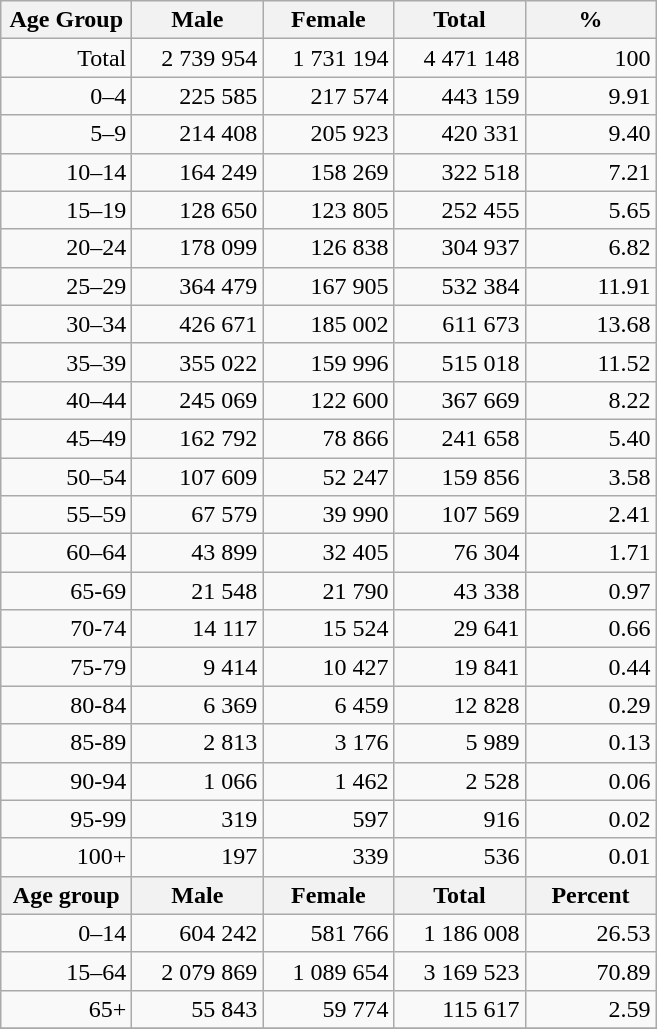<table class="wikitable">
<tr>
<th width="80pt">Age Group</th>
<th width="80pt">Male</th>
<th width="80pt">Female</th>
<th width="80pt">Total</th>
<th width="80pt">%</th>
</tr>
<tr>
<td align="right">Total</td>
<td align="right">2 739 954</td>
<td align="right">1 731 194</td>
<td align="right">4 471 148</td>
<td align="right">100</td>
</tr>
<tr>
<td align="right">0–4</td>
<td align="right">225 585</td>
<td align="right">217 574</td>
<td align="right">443 159</td>
<td align="right">9.91</td>
</tr>
<tr>
<td align="right">5–9</td>
<td align="right">214 408</td>
<td align="right">205 923</td>
<td align="right">420 331</td>
<td align="right">9.40</td>
</tr>
<tr>
<td align="right">10–14</td>
<td align="right">164 249</td>
<td align="right">158 269</td>
<td align="right">322 518</td>
<td align="right">7.21</td>
</tr>
<tr>
<td align="right">15–19</td>
<td align="right">128 650</td>
<td align="right">123 805</td>
<td align="right">252 455</td>
<td align="right">5.65</td>
</tr>
<tr>
<td align="right">20–24</td>
<td align="right">178 099</td>
<td align="right">126 838</td>
<td align="right">304 937</td>
<td align="right">6.82</td>
</tr>
<tr>
<td align="right">25–29</td>
<td align="right">364 479</td>
<td align="right">167 905</td>
<td align="right">532 384</td>
<td align="right">11.91</td>
</tr>
<tr>
<td align="right">30–34</td>
<td align="right">426 671</td>
<td align="right">185 002</td>
<td align="right">611 673</td>
<td align="right">13.68</td>
</tr>
<tr>
<td align="right">35–39</td>
<td align="right">355 022</td>
<td align="right">159 996</td>
<td align="right">515 018</td>
<td align="right">11.52</td>
</tr>
<tr>
<td align="right">40–44</td>
<td align="right">245 069</td>
<td align="right">122 600</td>
<td align="right">367 669</td>
<td align="right">8.22</td>
</tr>
<tr>
<td align="right">45–49</td>
<td align="right">162 792</td>
<td align="right">78 866</td>
<td align="right">241 658</td>
<td align="right">5.40</td>
</tr>
<tr>
<td align="right">50–54</td>
<td align="right">107 609</td>
<td align="right">52 247</td>
<td align="right">159 856</td>
<td align="right">3.58</td>
</tr>
<tr>
<td align="right">55–59</td>
<td align="right">67 579</td>
<td align="right">39 990</td>
<td align="right">107 569</td>
<td align="right">2.41</td>
</tr>
<tr>
<td align="right">60–64</td>
<td align="right">43 899</td>
<td align="right">32 405</td>
<td align="right">76 304</td>
<td align="right">1.71</td>
</tr>
<tr>
<td align="right">65-69</td>
<td align="right">21 548</td>
<td align="right">21 790</td>
<td align="right">43 338</td>
<td align="right">0.97</td>
</tr>
<tr>
<td align="right">70-74</td>
<td align="right">14 117</td>
<td align="right">15 524</td>
<td align="right">29 641</td>
<td align="right">0.66</td>
</tr>
<tr>
<td align="right">75-79</td>
<td align="right">9 414</td>
<td align="right">10 427</td>
<td align="right">19 841</td>
<td align="right">0.44</td>
</tr>
<tr>
<td align="right">80-84</td>
<td align="right">6 369</td>
<td align="right">6 459</td>
<td align="right">12 828</td>
<td align="right">0.29</td>
</tr>
<tr>
<td align="right">85-89</td>
<td align="right">2 813</td>
<td align="right">3 176</td>
<td align="right">5 989</td>
<td align="right">0.13</td>
</tr>
<tr>
<td align="right">90-94</td>
<td align="right">1 066</td>
<td align="right">1 462</td>
<td align="right">2 528</td>
<td align="right">0.06</td>
</tr>
<tr>
<td align="right">95-99</td>
<td align="right">319</td>
<td align="right">597</td>
<td align="right">916</td>
<td align="right">0.02</td>
</tr>
<tr>
<td align="right">100+</td>
<td align="right">197</td>
<td align="right">339</td>
<td align="right">536</td>
<td align="right">0.01</td>
</tr>
<tr>
<th width="50">Age group</th>
<th width="80pt">Male</th>
<th width="80">Female</th>
<th width="80">Total</th>
<th width="50">Percent</th>
</tr>
<tr>
<td align="right">0–14</td>
<td align="right">604 242</td>
<td align="right">581 766</td>
<td align="right">1 186 008</td>
<td align="right">26.53</td>
</tr>
<tr>
<td align="right">15–64</td>
<td align="right">2 079 869</td>
<td align="right">1 089 654</td>
<td align="right">3 169 523</td>
<td align="right">70.89</td>
</tr>
<tr>
<td align="right">65+</td>
<td align="right">55 843</td>
<td align="right">59 774</td>
<td align="right">115 617</td>
<td align="right">2.59</td>
</tr>
<tr>
</tr>
</table>
